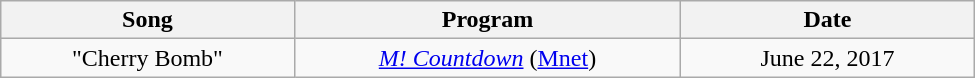<table class="wikitable" style="text-align:center; width:650px;">
<tr>
<th style="width:150px;">Song</th>
<th style="width:200px;">Program</th>
<th style="width:150px;">Date</th>
</tr>
<tr>
<td>"Cherry Bomb"</td>
<td><em><a href='#'>M! Countdown</a></em> (<a href='#'>Mnet</a>)</td>
<td>June 22, 2017</td>
</tr>
</table>
